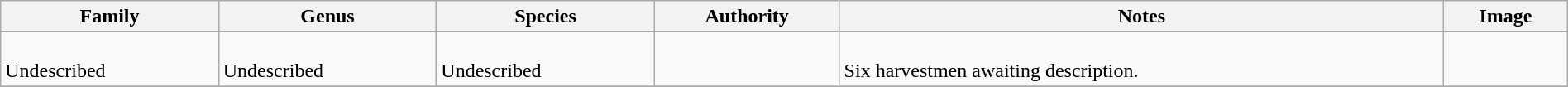<table class="wikitable" align="center" width="100%">
<tr>
<th>Family</th>
<th>Genus</th>
<th>Species</th>
<th>Authority</th>
<th>Notes</th>
<th>Image</th>
</tr>
<tr>
<td><br>Undescribed</td>
<td><br>Undescribed</td>
<td><br>Undescribed</td>
<td></td>
<td><br>Six harvestmen awaiting description.</td>
<td></td>
</tr>
<tr>
</tr>
</table>
